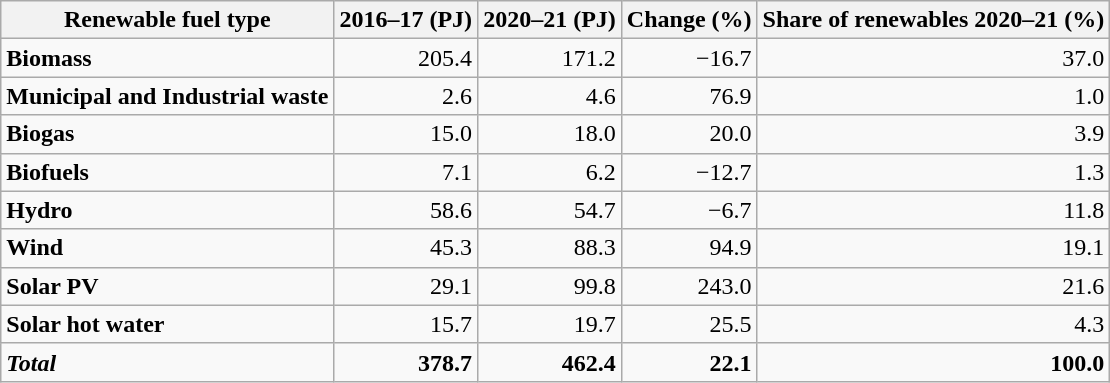<table class="wikitable sortable" style="text-align: right">
<tr>
<th>Renewable fuel type</th>
<th>2016–17 (PJ)</th>
<th>2020–21 (PJ)</th>
<th>Change (%)</th>
<th>Share of renewables 2020–21 (%)</th>
</tr>
<tr>
<td align="left"><strong>Biomass</strong></td>
<td>205.4</td>
<td>171.2</td>
<td>−16.7</td>
<td>37.0</td>
</tr>
<tr>
<td align="left"><strong>Municipal and Industrial waste</strong></td>
<td>2.6</td>
<td>4.6</td>
<td>76.9</td>
<td>1.0</td>
</tr>
<tr>
<td align="left"><strong>Biogas</strong></td>
<td>15.0</td>
<td>18.0</td>
<td>20.0</td>
<td>3.9</td>
</tr>
<tr>
<td align="left"><strong>Biofuels</strong></td>
<td>7.1</td>
<td>6.2</td>
<td>−12.7</td>
<td>1.3</td>
</tr>
<tr>
<td align="left"><strong>Hydro</strong></td>
<td>58.6</td>
<td>54.7</td>
<td>−6.7</td>
<td>11.8</td>
</tr>
<tr>
<td align="left"><strong>Wind</strong></td>
<td>45.3</td>
<td>88.3</td>
<td>94.9</td>
<td>19.1</td>
</tr>
<tr>
<td align="left"><strong>Solar PV</strong></td>
<td>29.1</td>
<td>99.8</td>
<td>243.0</td>
<td>21.6</td>
</tr>
<tr>
<td align="left"><strong>Solar hot water</strong></td>
<td>15.7</td>
<td>19.7</td>
<td>25.5</td>
<td>4.3</td>
</tr>
<tr>
<td align="left"><strong><em>Total</em></strong></td>
<td><strong>378.7</strong></td>
<td><strong>462.4</strong></td>
<td><strong>22.1</strong></td>
<td><strong>100.0</strong></td>
</tr>
</table>
